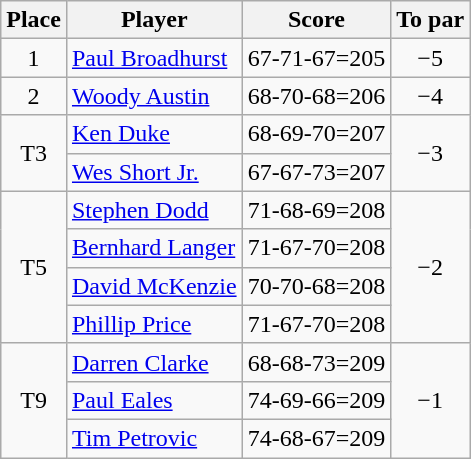<table class="wikitable">
<tr>
<th>Place</th>
<th>Player</th>
<th>Score</th>
<th>To par</th>
</tr>
<tr>
<td align=center>1</td>
<td> <a href='#'>Paul Broadhurst</a></td>
<td>67-71-67=205</td>
<td align=center>−5</td>
</tr>
<tr>
<td align=center>2</td>
<td> <a href='#'>Woody Austin</a></td>
<td>68-70-68=206</td>
<td align=center>−4</td>
</tr>
<tr>
<td rowspan="2" style="text-align:center;">T3</td>
<td> <a href='#'>Ken Duke</a></td>
<td>68-69-70=207</td>
<td rowspan="2" style="text-align:center;">−3</td>
</tr>
<tr>
<td> <a href='#'>Wes Short Jr.</a></td>
<td>67-67-73=207</td>
</tr>
<tr>
<td rowspan="4" style="text-align:center;">T5</td>
<td> <a href='#'>Stephen Dodd</a></td>
<td>71-68-69=208</td>
<td rowspan="4" style="text-align:center;">−2</td>
</tr>
<tr>
<td> <a href='#'>Bernhard Langer</a></td>
<td>71-67-70=208</td>
</tr>
<tr>
<td> <a href='#'>David McKenzie</a></td>
<td>70-70-68=208</td>
</tr>
<tr>
<td> <a href='#'>Phillip Price</a></td>
<td>71-67-70=208</td>
</tr>
<tr>
<td rowspan="3" style="text-align:center;">T9</td>
<td> <a href='#'>Darren Clarke</a></td>
<td>68-68-73=209</td>
<td rowspan="3" style="text-align:center;">−1</td>
</tr>
<tr>
<td> <a href='#'>Paul Eales</a></td>
<td>74-69-66=209</td>
</tr>
<tr>
<td> <a href='#'>Tim Petrovic</a></td>
<td>74-68-67=209</td>
</tr>
</table>
